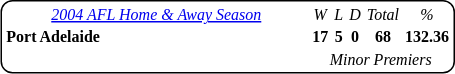<table style="margin-right:4px; margin-top:8px; float:right; border:1px #000 solid; border-radius:8px; background:#fff; font-family:Verdana; font-size:8pt; text-align:center;">
<tr>
<td width=200><em><a href='#'>2004 AFL Home & Away Season</a></em></td>
<td><em>W</em></td>
<td><em>L</em></td>
<td><em>D</em></td>
<td><em>Total</em></td>
<td><em>%</em></td>
</tr>
<tr>
<td style="text-align:left"><strong>Port Adelaide</strong></td>
<td><strong>17</strong></td>
<td><strong>5</strong></td>
<td><strong>0</strong></td>
<td><strong>68</strong></td>
<td><strong>132.36</strong></td>
</tr>
<tr>
<td></td>
<td colspan=9><em>Minor Premiers</em></td>
</tr>
</table>
